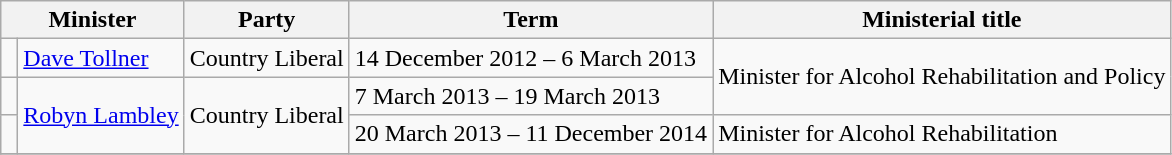<table class="sortable wikitable">
<tr>
<th colspan=2>Minister</th>
<th>Party</th>
<th>Term </th>
<th>Ministerial title</th>
</tr>
<tr>
<td> </td>
<td><a href='#'>Dave Tollner</a></td>
<td>Country Liberal</td>
<td>14 December 2012 – 6 March 2013</td>
<td rowspan="2">Minister for Alcohol Rehabilitation and Policy</td>
</tr>
<tr>
<td> </td>
<td rowspan="2"><a href='#'>Robyn Lambley</a></td>
<td rowspan="2">Country Liberal</td>
<td>7 March 2013 – 19 March 2013</td>
</tr>
<tr>
<td> </td>
<td>20 March 2013 – 11 December 2014</td>
<td>Minister for Alcohol Rehabilitation</td>
</tr>
<tr>
</tr>
</table>
